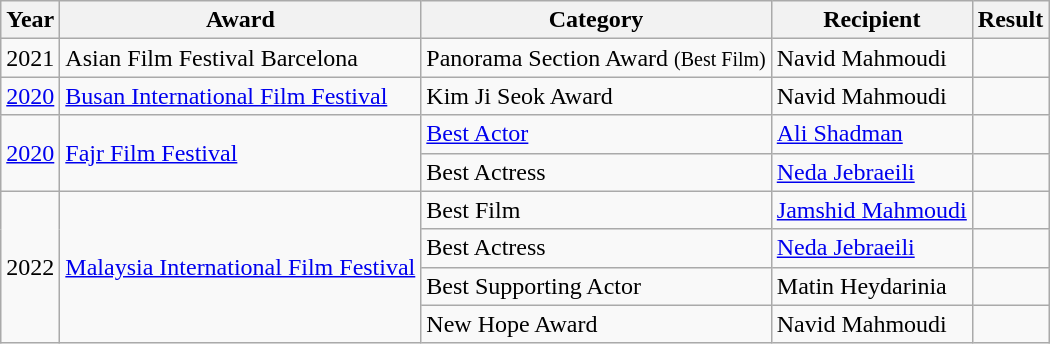<table class="wikitable">
<tr>
<th>Year</th>
<th>Award</th>
<th>Category</th>
<th>Recipient</th>
<th>Result</th>
</tr>
<tr>
<td>2021</td>
<td>Asian Film Festival Barcelona</td>
<td>Panorama Section Award <small>(Best Film)</small></td>
<td>Navid Mahmoudi</td>
<td></td>
</tr>
<tr>
<td><a href='#'>2020</a></td>
<td><a href='#'>Busan International Film Festival</a></td>
<td>Kim Ji Seok Award</td>
<td>Navid Mahmoudi</td>
<td></td>
</tr>
<tr>
<td rowspan="2"><a href='#'>2020</a></td>
<td rowspan="2"><a href='#'>Fajr Film Festival</a></td>
<td><a href='#'>Best Actor</a></td>
<td><a href='#'>Ali Shadman</a></td>
<td></td>
</tr>
<tr>
<td>Best Actress</td>
<td><a href='#'>Neda Jebraeili</a></td>
<td></td>
</tr>
<tr>
<td rowspan="4">2022</td>
<td rowspan="4"><a href='#'>Malaysia International Film Festival</a></td>
<td>Best Film</td>
<td><a href='#'>Jamshid Mahmoudi</a></td>
<td></td>
</tr>
<tr>
<td>Best Actress</td>
<td><a href='#'>Neda Jebraeili</a></td>
<td></td>
</tr>
<tr>
<td>Best Supporting Actor</td>
<td>Matin Heydarinia</td>
<td></td>
</tr>
<tr>
<td>New Hope Award</td>
<td>Navid Mahmoudi</td>
<td></td>
</tr>
</table>
